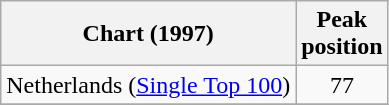<table class="wikitable sortable">
<tr>
<th>Chart (1997)</th>
<th>Peak<br>position</th>
</tr>
<tr>
<td>Netherlands (<a href='#'>Single Top 100</a>)</td>
<td align="center">77</td>
</tr>
<tr>
</tr>
</table>
